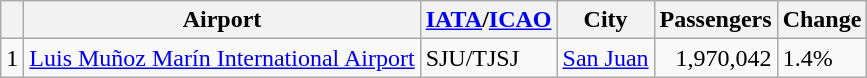<table class="wikitable sortable">
<tr>
<th></th>
<th>Airport</th>
<th><a href='#'>IATA</a>/<a href='#'>ICAO</a></th>
<th>City</th>
<th>Passengers</th>
<th>Change</th>
</tr>
<tr>
<td>1</td>
<td><a href='#'>Luis Muñoz Marín International Airport</a></td>
<td>SJU/TJSJ</td>
<td><a href='#'>San Juan</a></td>
<td align="right">1,970,042</td>
<td> 1.4%</td>
</tr>
</table>
